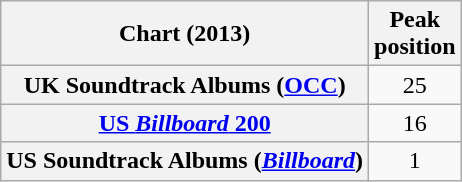<table class="wikitable sortable plainrowheaders" style="text-align:center">
<tr>
<th scope="col">Chart (2013)</th>
<th scope="col">Peak<br>position</th>
</tr>
<tr>
<th scope="row">UK Soundtrack Albums (<a href='#'>OCC</a>)</th>
<td>25</td>
</tr>
<tr>
<th scope="row"><a href='#'>US <em>Billboard</em> 200</a></th>
<td>16</td>
</tr>
<tr>
<th scope="row">US Soundtrack Albums (<a href='#'><em>Billboard</em></a>)</th>
<td>1</td>
</tr>
</table>
